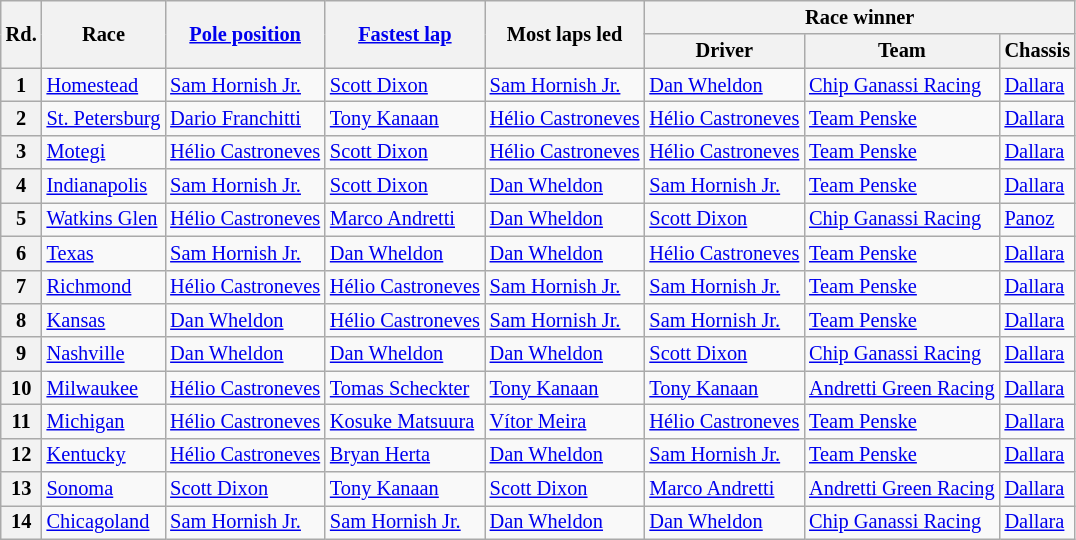<table class="wikitable" style="font-size: 85%">
<tr>
<th rowspan="2">Rd.</th>
<th rowspan="2">Race</th>
<th rowspan="2"><a href='#'>Pole position</a></th>
<th rowspan="2"><a href='#'>Fastest lap</a></th>
<th rowspan="2">Most laps led</th>
<th colspan="3">Race winner</th>
</tr>
<tr>
<th>Driver</th>
<th>Team</th>
<th>Chassis</th>
</tr>
<tr>
<th>1</th>
<td><a href='#'>Homestead</a></td>
<td> <a href='#'>Sam Hornish Jr.</a></td>
<td> <a href='#'>Scott Dixon</a></td>
<td> <a href='#'>Sam Hornish Jr.</a></td>
<td> <a href='#'>Dan Wheldon</a></td>
<td><a href='#'>Chip Ganassi Racing</a></td>
<td><a href='#'>Dallara</a></td>
</tr>
<tr>
<th>2</th>
<td><a href='#'>St. Petersburg</a></td>
<td> <a href='#'>Dario Franchitti</a></td>
<td> <a href='#'>Tony Kanaan</a></td>
<td> <a href='#'>Hélio Castroneves</a></td>
<td> <a href='#'>Hélio Castroneves</a></td>
<td><a href='#'>Team Penske</a></td>
<td><a href='#'>Dallara</a></td>
</tr>
<tr>
<th>3</th>
<td><a href='#'>Motegi</a></td>
<td> <a href='#'>Hélio Castroneves</a></td>
<td> <a href='#'>Scott Dixon</a></td>
<td> <a href='#'>Hélio Castroneves</a></td>
<td> <a href='#'>Hélio Castroneves</a></td>
<td><a href='#'>Team Penske</a></td>
<td><a href='#'>Dallara</a></td>
</tr>
<tr>
<th>4</th>
<td><a href='#'>Indianapolis</a></td>
<td> <a href='#'>Sam Hornish Jr.</a></td>
<td> <a href='#'>Scott Dixon</a></td>
<td> <a href='#'>Dan Wheldon</a></td>
<td> <a href='#'>Sam Hornish Jr.</a></td>
<td><a href='#'>Team Penske</a></td>
<td><a href='#'>Dallara</a></td>
</tr>
<tr>
<th>5</th>
<td><a href='#'>Watkins Glen</a></td>
<td> <a href='#'>Hélio Castroneves</a></td>
<td> <a href='#'>Marco Andretti</a></td>
<td> <a href='#'>Dan Wheldon</a></td>
<td> <a href='#'>Scott Dixon</a></td>
<td><a href='#'>Chip Ganassi Racing</a></td>
<td><a href='#'>Panoz</a></td>
</tr>
<tr>
<th>6</th>
<td><a href='#'>Texas</a></td>
<td> <a href='#'>Sam Hornish Jr.</a></td>
<td> <a href='#'>Dan Wheldon</a></td>
<td> <a href='#'>Dan Wheldon</a></td>
<td> <a href='#'>Hélio Castroneves</a></td>
<td><a href='#'>Team Penske</a></td>
<td><a href='#'>Dallara</a></td>
</tr>
<tr>
<th>7</th>
<td><a href='#'>Richmond</a></td>
<td> <a href='#'>Hélio Castroneves</a></td>
<td> <a href='#'>Hélio Castroneves</a></td>
<td> <a href='#'>Sam Hornish Jr.</a></td>
<td> <a href='#'>Sam Hornish Jr.</a></td>
<td><a href='#'>Team Penske</a></td>
<td><a href='#'>Dallara</a></td>
</tr>
<tr>
<th>8</th>
<td><a href='#'>Kansas</a></td>
<td> <a href='#'>Dan Wheldon</a></td>
<td> <a href='#'>Hélio Castroneves</a></td>
<td> <a href='#'>Sam Hornish Jr.</a></td>
<td> <a href='#'>Sam Hornish Jr.</a></td>
<td><a href='#'>Team Penske</a></td>
<td><a href='#'>Dallara</a></td>
</tr>
<tr>
<th>9</th>
<td><a href='#'>Nashville</a></td>
<td> <a href='#'>Dan Wheldon</a></td>
<td> <a href='#'>Dan Wheldon</a></td>
<td> <a href='#'>Dan Wheldon</a></td>
<td> <a href='#'>Scott Dixon</a></td>
<td><a href='#'>Chip Ganassi Racing</a></td>
<td><a href='#'>Dallara</a></td>
</tr>
<tr>
<th>10</th>
<td><a href='#'>Milwaukee</a></td>
<td> <a href='#'>Hélio Castroneves</a></td>
<td> <a href='#'>Tomas Scheckter</a></td>
<td> <a href='#'>Tony Kanaan</a></td>
<td> <a href='#'>Tony Kanaan</a></td>
<td><a href='#'>Andretti Green Racing</a></td>
<td><a href='#'>Dallara</a></td>
</tr>
<tr>
<th>11</th>
<td><a href='#'>Michigan</a></td>
<td> <a href='#'>Hélio Castroneves</a></td>
<td> <a href='#'>Kosuke Matsuura</a></td>
<td> <a href='#'>Vítor Meira</a></td>
<td> <a href='#'>Hélio Castroneves</a></td>
<td><a href='#'>Team Penske</a></td>
<td><a href='#'>Dallara</a></td>
</tr>
<tr>
<th>12</th>
<td><a href='#'>Kentucky</a></td>
<td> <a href='#'>Hélio Castroneves</a></td>
<td> <a href='#'>Bryan Herta</a></td>
<td> <a href='#'>Dan Wheldon</a></td>
<td> <a href='#'>Sam Hornish Jr.</a></td>
<td><a href='#'>Team Penske</a></td>
<td><a href='#'>Dallara</a></td>
</tr>
<tr>
<th>13</th>
<td><a href='#'>Sonoma</a></td>
<td> <a href='#'>Scott Dixon</a></td>
<td> <a href='#'>Tony Kanaan</a></td>
<td> <a href='#'>Scott Dixon</a></td>
<td> <a href='#'>Marco Andretti</a></td>
<td><a href='#'>Andretti Green Racing</a></td>
<td><a href='#'>Dallara</a></td>
</tr>
<tr>
<th>14</th>
<td><a href='#'>Chicagoland</a></td>
<td> <a href='#'>Sam Hornish Jr.</a></td>
<td> <a href='#'>Sam Hornish Jr.</a></td>
<td> <a href='#'>Dan Wheldon</a></td>
<td> <a href='#'>Dan Wheldon</a></td>
<td><a href='#'>Chip Ganassi Racing</a></td>
<td><a href='#'>Dallara</a></td>
</tr>
</table>
